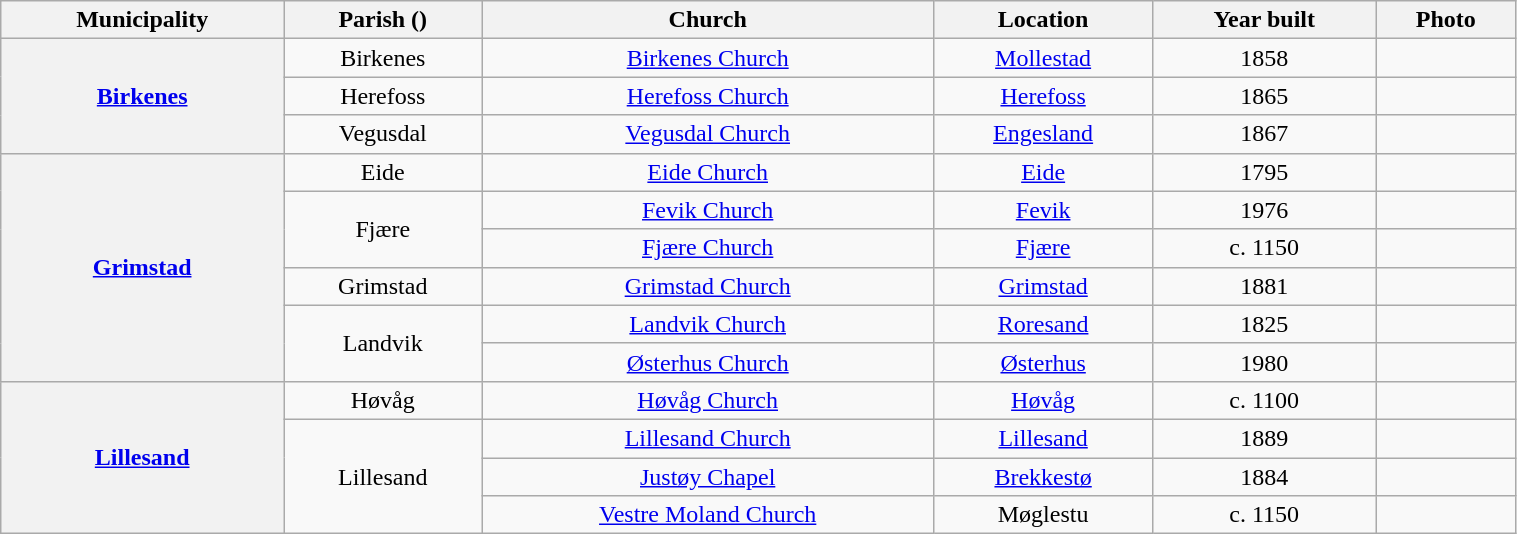<table class="wikitable" style="text-align: center; width: 80%;">
<tr>
<th>Municipality</th>
<th>Parish ()</th>
<th>Church</th>
<th>Location</th>
<th>Year built</th>
<th>Photo</th>
</tr>
<tr>
<th rowspan="3"><a href='#'>Birkenes</a></th>
<td rowspan="1">Birkenes</td>
<td><a href='#'>Birkenes Church</a></td>
<td><a href='#'>Mollestad</a></td>
<td>1858</td>
<td></td>
</tr>
<tr>
<td rowspan="1">Herefoss</td>
<td><a href='#'>Herefoss Church</a></td>
<td><a href='#'>Herefoss</a></td>
<td>1865</td>
<td></td>
</tr>
<tr>
<td rowspan="1">Vegusdal</td>
<td><a href='#'>Vegusdal Church</a></td>
<td><a href='#'>Engesland</a></td>
<td>1867</td>
<td></td>
</tr>
<tr>
<th rowspan="6"><a href='#'>Grimstad</a></th>
<td rowspan="1">Eide</td>
<td><a href='#'>Eide Church</a></td>
<td><a href='#'>Eide</a></td>
<td>1795</td>
<td></td>
</tr>
<tr>
<td rowspan="2">Fjære</td>
<td><a href='#'>Fevik Church</a></td>
<td><a href='#'>Fevik</a></td>
<td>1976</td>
<td></td>
</tr>
<tr>
<td><a href='#'>Fjære Church</a></td>
<td><a href='#'>Fjære</a></td>
<td>c. 1150</td>
<td></td>
</tr>
<tr>
<td rowspan="1">Grimstad</td>
<td><a href='#'>Grimstad Church</a></td>
<td><a href='#'>Grimstad</a></td>
<td>1881</td>
<td></td>
</tr>
<tr>
<td rowspan="2">Landvik</td>
<td><a href='#'>Landvik Church</a></td>
<td><a href='#'>Roresand</a></td>
<td>1825</td>
<td></td>
</tr>
<tr>
<td><a href='#'>Østerhus Church</a></td>
<td><a href='#'>Østerhus</a></td>
<td>1980</td>
<td></td>
</tr>
<tr>
<th rowspan="4"><a href='#'>Lillesand</a></th>
<td rowspan="1">Høvåg</td>
<td><a href='#'>Høvåg Church</a></td>
<td><a href='#'>Høvåg</a></td>
<td>c. 1100</td>
<td></td>
</tr>
<tr>
<td rowspan="3">Lillesand</td>
<td><a href='#'>Lillesand Church</a></td>
<td><a href='#'>Lillesand</a></td>
<td>1889</td>
<td></td>
</tr>
<tr>
<td><a href='#'>Justøy Chapel</a></td>
<td><a href='#'>Brekkestø</a></td>
<td>1884</td>
<td></td>
</tr>
<tr>
<td><a href='#'>Vestre Moland Church</a></td>
<td>Møglestu</td>
<td>c. 1150</td>
<td></td>
</tr>
</table>
